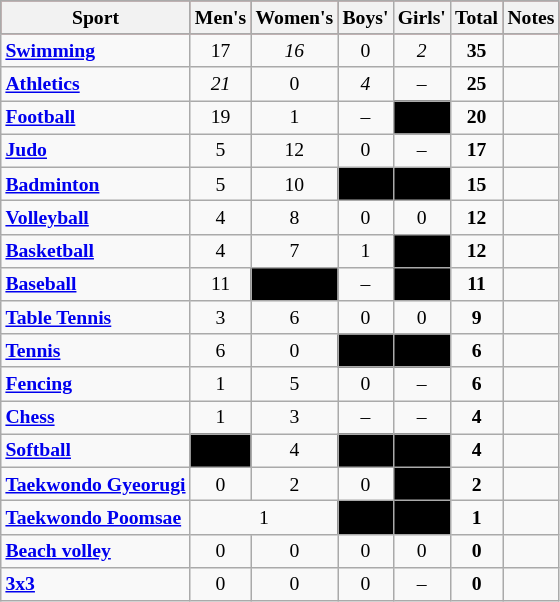<table class="wikitable sortable" style="font-size:82%;">
<tr bgcolor="#7B1113">
<th>Sport</th>
<th>Men's</th>
<th>Women's</th>
<th>Boys'</th>
<th>Girls'</th>
<th>Total</th>
<th>Notes</th>
</tr>
<tr>
<td><strong><a href='#'>Swimming</a></strong></td>
<td align="center">17</td>
<td align="center"><em>16</em></td>
<td align="center">0</td>
<td align="center"><em>2</em></td>
<td align="center"><strong>35</strong></td>
<td></td>
</tr>
<tr>
<td><strong><a href='#'>Athletics</a></strong></td>
<td align="center"><em>21</em></td>
<td align="center">0</td>
<td align="center"><em>4</em></td>
<td align="center">–</td>
<td align="center"><strong>25</strong></td>
<td></td>
</tr>
<tr>
<td><strong><a href='#'>Football</a></strong></td>
<td align="center">19</td>
<td align="center">1</td>
<td align="center">–</td>
<td bgcolor="#000000"></td>
<td align="center"><strong>20</strong></td>
<td></td>
</tr>
<tr>
<td><strong><a href='#'>Judo</a></strong></td>
<td align="center">5</td>
<td align="center">12</td>
<td align="center">0</td>
<td align="center">–</td>
<td align="center"><strong>17</strong></td>
<td></td>
</tr>
<tr>
<td><strong><a href='#'>Badminton</a></strong></td>
<td align="center">5</td>
<td align="center">10</td>
<td bgcolor="#000000"></td>
<td bgcolor="#000000"></td>
<td align="center"><strong>15</strong></td>
<td></td>
</tr>
<tr>
<td><strong><a href='#'>Volleyball</a></strong></td>
<td align="center">4</td>
<td align="center">8</td>
<td align="center">0</td>
<td align="center">0</td>
<td align="center"><strong>12</strong></td>
<td></td>
</tr>
<tr>
<td><strong><a href='#'>Basketball</a></strong></td>
<td align="center">4</td>
<td align="center">7</td>
<td align="center">1</td>
<td bgcolor="#000000"></td>
<td align="center"><strong>12</strong></td>
<td></td>
</tr>
<tr>
<td><strong><a href='#'>Baseball</a></strong></td>
<td align="center">11</td>
<td bgcolor="#000000"></td>
<td align="center">–</td>
<td bgcolor="#000000"></td>
<td align="center"><strong>11</strong></td>
<td></td>
</tr>
<tr>
<td><strong><a href='#'>Table Tennis</a></strong></td>
<td align="center">3</td>
<td align="center">6</td>
<td align="center">0</td>
<td align="center">0</td>
<td align="center"><strong>9</strong></td>
<td></td>
</tr>
<tr>
<td><strong><a href='#'>Tennis</a></strong></td>
<td align="center">6</td>
<td align="center">0</td>
<td bgcolor="#000000"></td>
<td bgcolor="#000000"></td>
<td align="center"><strong>6</strong></td>
<td></td>
</tr>
<tr>
<td><strong><a href='#'>Fencing</a></strong></td>
<td align="center">1</td>
<td align="center">5</td>
<td align="center">0</td>
<td align="center">–</td>
<td align="center"><strong>6</strong></td>
<td></td>
</tr>
<tr>
<td><strong><a href='#'>Chess</a></strong></td>
<td align="center">1</td>
<td align="center">3</td>
<td align="center">–</td>
<td align="center">–</td>
<td align="center"><strong>4</strong></td>
<td></td>
</tr>
<tr>
<td><strong><a href='#'>Softball</a></strong></td>
<td bgcolor="#000000"></td>
<td align="center">4</td>
<td bgcolor="#000000"></td>
<td bgcolor="#000000"></td>
<td align="center"><strong>4</strong></td>
<td></td>
</tr>
<tr>
<td><strong><a href='#'>Taekwondo Gyeorugi</a></strong></td>
<td align="center">0</td>
<td align="center">2</td>
<td align="center">0</td>
<td bgcolor="#000000"></td>
<td align="center"><strong>2</strong></td>
<td></td>
</tr>
<tr>
<td><strong><a href='#'>Taekwondo Poomsae</a></strong></td>
<td align="center" colspan="2">1</td>
<td bgcolor="#000000"></td>
<td bgcolor="#000000"></td>
<td align="center"><strong>1</strong></td>
<td></td>
</tr>
<tr>
<td><strong><a href='#'>Beach volley</a></strong></td>
<td align="center">0</td>
<td align="center">0</td>
<td align="center">0</td>
<td align="center">0</td>
<td align="center"><strong>0</strong></td>
<td></td>
</tr>
<tr>
<td><strong><a href='#'>3x3</a></strong></td>
<td align="center">0</td>
<td align="center">0</td>
<td align="center">0</td>
<td align="center">–</td>
<td align="center"><strong>0</strong></td>
<td></td>
</tr>
</table>
